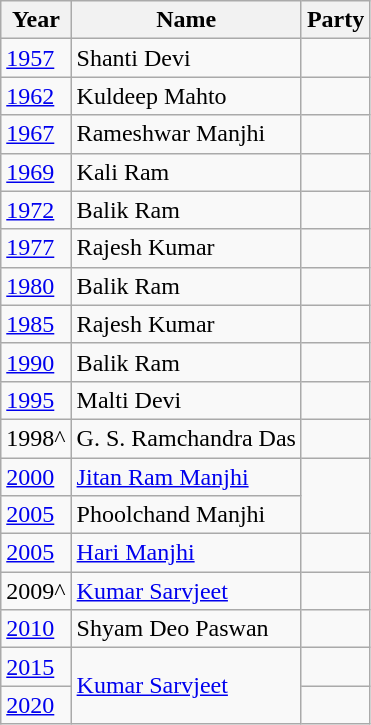<table class="wikitable sortable">
<tr>
<th>Year</th>
<th>Name</th>
<th colspan="2">Party</th>
</tr>
<tr>
<td><a href='#'>1957</a></td>
<td>Shanti Devi</td>
<td></td>
</tr>
<tr>
<td><a href='#'>1962</a></td>
<td>Kuldeep Mahto</td>
<td></td>
</tr>
<tr>
<td><a href='#'>1967</a></td>
<td>Rameshwar Manjhi</td>
<td></td>
</tr>
<tr>
<td><a href='#'>1969</a></td>
<td>Kali Ram</td>
<td></td>
</tr>
<tr>
<td><a href='#'>1972</a></td>
<td>Balik Ram</td>
<td></td>
</tr>
<tr>
<td><a href='#'>1977</a></td>
<td>Rajesh Kumar</td>
<td></td>
</tr>
<tr>
<td><a href='#'>1980</a></td>
<td>Balik Ram</td>
<td></td>
</tr>
<tr>
<td><a href='#'>1985</a></td>
<td>Rajesh Kumar</td>
<td></td>
</tr>
<tr>
<td><a href='#'>1990</a></td>
<td>Balik Ram</td>
<td></td>
</tr>
<tr>
<td><a href='#'>1995</a></td>
<td>Malti Devi</td>
<td></td>
</tr>
<tr>
<td>1998^</td>
<td>G. S. Ramchandra Das</td>
<td></td>
</tr>
<tr>
<td><a href='#'>2000</a></td>
<td><a href='#'>Jitan Ram Manjhi</a></td>
</tr>
<tr>
<td><a href='#'>2005</a></td>
<td>Phoolchand Manjhi</td>
</tr>
<tr>
<td><a href='#'>2005</a></td>
<td><a href='#'>Hari Manjhi</a></td>
<td></td>
</tr>
<tr>
<td>2009^</td>
<td><a href='#'>Kumar Sarvjeet</a></td>
<td></td>
</tr>
<tr>
<td><a href='#'>2010</a></td>
<td>Shyam Deo Paswan</td>
<td></td>
</tr>
<tr>
<td><a href='#'>2015</a></td>
<td rowspan="2"><a href='#'>Kumar Sarvjeet</a></td>
<td></td>
</tr>
<tr>
<td><a href='#'>2020</a></td>
</tr>
</table>
